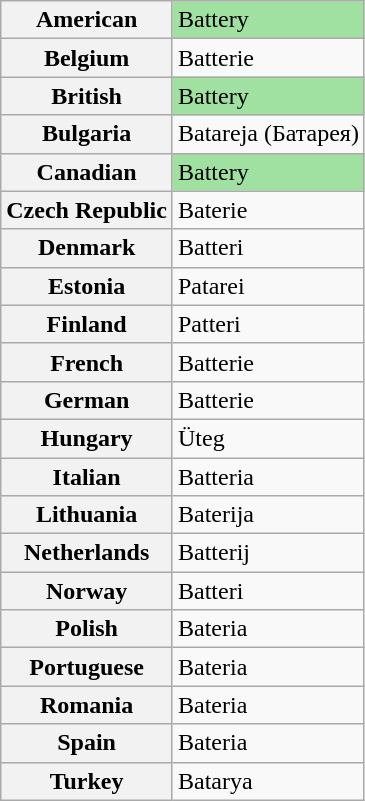<table class="wikitable">
<tr>
<th>American</th>
<td bgcolor="#A0E0A0">Battery</td>
</tr>
<tr>
<th>Belgium</th>
<td>Batterie</td>
</tr>
<tr>
<th>British</th>
<td bgcolor="#A0E0A0">Battery</td>
</tr>
<tr>
<th>Bulgaria</th>
<td>Batareja (Батарея)</td>
</tr>
<tr>
<th>Canadian</th>
<td bgcolor="#A0E0A0">Battery</td>
</tr>
<tr>
<th>Czech Republic</th>
<td>Baterie</td>
</tr>
<tr>
<th>Denmark</th>
<td>Batteri</td>
</tr>
<tr>
<th>Estonia</th>
<td>Patarei</td>
</tr>
<tr>
<th>Finland</th>
<td>Patteri</td>
</tr>
<tr>
<th>French</th>
<td>Batterie</td>
</tr>
<tr>
<th>German</th>
<td>Batterie</td>
</tr>
<tr>
<th>Hungary</th>
<td>Üteg</td>
</tr>
<tr>
<th>Italian</th>
<td>Batteria</td>
</tr>
<tr>
<th>Lithuania</th>
<td>Baterija</td>
</tr>
<tr>
<th>Netherlands</th>
<td>Batterij</td>
</tr>
<tr>
<th>Norway</th>
<td>Batteri</td>
</tr>
<tr>
<th>Polish</th>
<td>Bateria</td>
</tr>
<tr>
<th>Portuguese</th>
<td>Bateria</td>
</tr>
<tr>
<th>Romania</th>
<td>Bateria</td>
</tr>
<tr>
<th>Spain</th>
<td>Bateria</td>
</tr>
<tr>
<th>Turkey</th>
<td>Batarya</td>
</tr>
</table>
